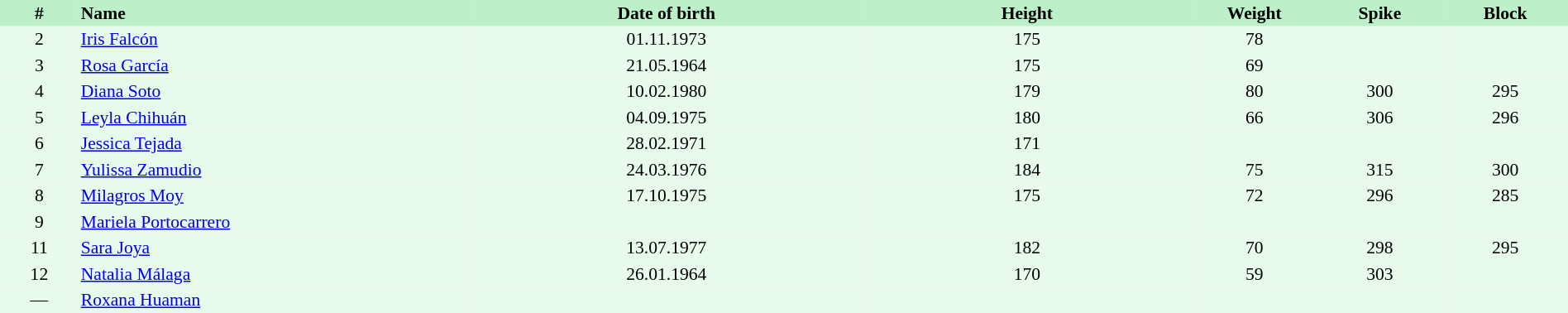<table border=0 cellpadding=2 cellspacing=0  |- bgcolor=#FFECCE style="text-align:center; font-size:90%;" width=100%>
<tr bgcolor=#BBF0C9>
<th width=5%>#</th>
<th width=25% align=left>Name</th>
<th width=25%>Date of birth</th>
<th width=21%>Height</th>
<th width=8%>Weight</th>
<th width=8%>Spike</th>
<th width=8%>Block</th>
</tr>
<tr bgcolor=#E7FAEC>
<td>2</td>
<td align=left><a href='#'>Iris Falcón</a></td>
<td>01.11.1973</td>
<td>175</td>
<td>78</td>
<td></td>
<td></td>
</tr>
<tr bgcolor=#E7FAEC>
<td>3</td>
<td align=left><a href='#'>Rosa García</a></td>
<td>21.05.1964</td>
<td>175</td>
<td>69</td>
<td></td>
<td></td>
</tr>
<tr bgcolor=#E7FAEC>
<td>4</td>
<td align=left><a href='#'>Diana Soto</a></td>
<td>10.02.1980</td>
<td>179</td>
<td>80</td>
<td>300</td>
<td>295</td>
</tr>
<tr bgcolor=#E7FAEC>
<td>5</td>
<td align=left><a href='#'>Leyla Chihuán</a></td>
<td>04.09.1975</td>
<td>180</td>
<td>66</td>
<td>306</td>
<td>296</td>
</tr>
<tr bgcolor=#E7FAEC>
<td>6</td>
<td align=left><a href='#'>Jessica Tejada</a></td>
<td>28.02.1971</td>
<td>171</td>
<td></td>
<td></td>
<td></td>
</tr>
<tr bgcolor=#E7FAEC>
<td>7</td>
<td align=left><a href='#'>Yulissa Zamudio</a></td>
<td>24.03.1976</td>
<td>184</td>
<td>75</td>
<td>315</td>
<td>300</td>
</tr>
<tr bgcolor=#E7FAEC>
<td>8</td>
<td align=left><a href='#'>Milagros Moy</a></td>
<td>17.10.1975</td>
<td>175</td>
<td>72</td>
<td>296</td>
<td>285</td>
</tr>
<tr bgcolor=#E7FAEC>
<td>9</td>
<td align=left><a href='#'>Mariela Portocarrero</a></td>
<td></td>
<td></td>
<td></td>
<td></td>
<td></td>
</tr>
<tr bgcolor=#E7FAEC>
<td>11</td>
<td align=left><a href='#'>Sara Joya</a></td>
<td>13.07.1977</td>
<td>182</td>
<td>70</td>
<td>298</td>
<td>295</td>
</tr>
<tr bgcolor=#E7FAEC>
<td>12</td>
<td align=left><a href='#'>Natalia Málaga</a></td>
<td>26.01.1964</td>
<td>170</td>
<td>59</td>
<td>303</td>
<td></td>
</tr>
<tr bgcolor=#E7FAEC>
<td>—</td>
<td align=left><a href='#'>Roxana Huaman</a></td>
<td></td>
<td></td>
<td></td>
<td></td>
<td></td>
</tr>
</table>
